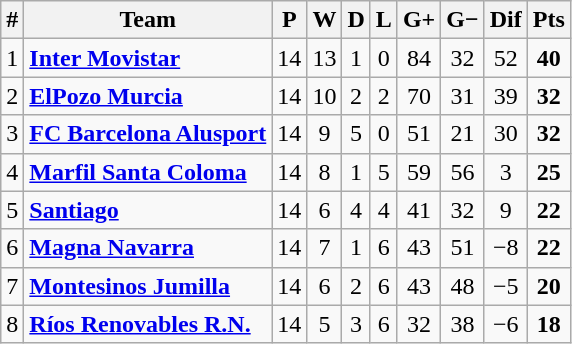<table class="wikitable sortable" style="text-align: center;">
<tr>
<th align="center">#</th>
<th align="center">Team</th>
<th align="center">P</th>
<th align="center">W</th>
<th align="center">D</th>
<th align="center">L</th>
<th align="center">G+</th>
<th align="center">G−</th>
<th align="center">Dif</th>
<th align="center">Pts</th>
</tr>
<tr>
<td>1</td>
<td align="left"><strong><a href='#'>Inter Movistar</a></strong></td>
<td>14</td>
<td>13</td>
<td>1</td>
<td>0</td>
<td>84</td>
<td>32</td>
<td>52</td>
<td><strong>40</strong></td>
</tr>
<tr>
<td>2</td>
<td align="left"><strong><a href='#'>ElPozo Murcia</a></strong></td>
<td>14</td>
<td>10</td>
<td>2</td>
<td>2</td>
<td>70</td>
<td>31</td>
<td>39</td>
<td><strong>32</strong></td>
</tr>
<tr>
<td>3</td>
<td align="left"><strong><a href='#'>FC Barcelona Alusport</a></strong></td>
<td>14</td>
<td>9</td>
<td>5</td>
<td>0</td>
<td>51</td>
<td>21</td>
<td>30</td>
<td><strong>32</strong></td>
</tr>
<tr>
<td>4</td>
<td align="left"><strong><a href='#'>Marfil Santa Coloma</a></strong></td>
<td>14</td>
<td>8</td>
<td>1</td>
<td>5</td>
<td>59</td>
<td>56</td>
<td>3</td>
<td><strong>25</strong></td>
</tr>
<tr>
<td>5</td>
<td align="left"><strong><a href='#'>Santiago</a></strong></td>
<td>14</td>
<td>6</td>
<td>4</td>
<td>4</td>
<td>41</td>
<td>32</td>
<td>9</td>
<td><strong>22</strong></td>
</tr>
<tr>
<td>6</td>
<td align="left"><strong><a href='#'>Magna Navarra</a></strong></td>
<td>14</td>
<td>7</td>
<td>1</td>
<td>6</td>
<td>43</td>
<td>51</td>
<td>−8</td>
<td><strong>22</strong></td>
</tr>
<tr>
<td>7</td>
<td align="left"><strong><a href='#'>Montesinos Jumilla</a></strong></td>
<td>14</td>
<td>6</td>
<td>2</td>
<td>6</td>
<td>43</td>
<td>48</td>
<td>−5</td>
<td><strong>20</strong></td>
</tr>
<tr>
<td>8</td>
<td align="left"><strong><a href='#'>Ríos Renovables R.N.</a></strong></td>
<td>14</td>
<td>5</td>
<td>3</td>
<td>6</td>
<td>32</td>
<td>38</td>
<td>−6</td>
<td><strong>18</strong></td>
</tr>
</table>
